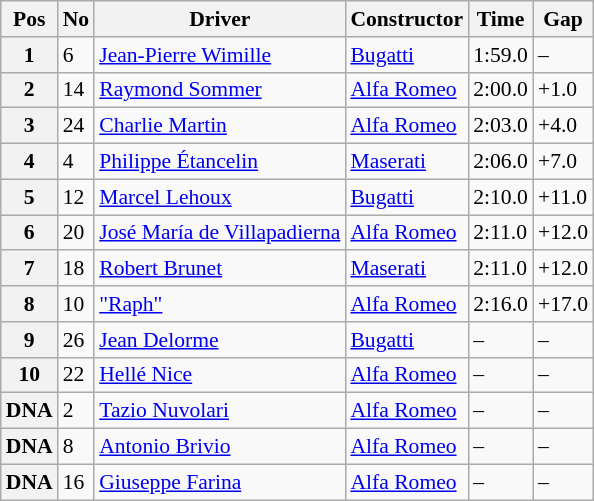<table class="wikitable" style="font-size: 90%;">
<tr>
<th>Pos</th>
<th>No</th>
<th>Driver</th>
<th>Constructor</th>
<th>Time</th>
<th>Gap</th>
</tr>
<tr>
<th>1</th>
<td>6</td>
<td> <a href='#'>Jean-Pierre Wimille</a></td>
<td><a href='#'>Bugatti</a></td>
<td>1:59.0</td>
<td>–</td>
</tr>
<tr>
<th>2</th>
<td>14</td>
<td> <a href='#'>Raymond Sommer</a></td>
<td><a href='#'>Alfa Romeo</a></td>
<td>2:00.0</td>
<td>+1.0</td>
</tr>
<tr>
<th>3</th>
<td>24</td>
<td> <a href='#'>Charlie Martin</a></td>
<td><a href='#'>Alfa Romeo</a></td>
<td>2:03.0</td>
<td>+4.0</td>
</tr>
<tr>
<th>4</th>
<td>4</td>
<td> <a href='#'>Philippe Étancelin</a></td>
<td><a href='#'>Maserati</a></td>
<td>2:06.0</td>
<td>+7.0</td>
</tr>
<tr>
<th>5</th>
<td>12</td>
<td> <a href='#'>Marcel Lehoux</a></td>
<td><a href='#'>Bugatti</a></td>
<td>2:10.0</td>
<td>+11.0</td>
</tr>
<tr>
<th>6</th>
<td>20</td>
<td> <a href='#'>José María de Villapadierna</a></td>
<td><a href='#'>Alfa Romeo</a></td>
<td>2:11.0</td>
<td>+12.0</td>
</tr>
<tr>
<th>7</th>
<td>18</td>
<td> <a href='#'>Robert Brunet</a></td>
<td><a href='#'>Maserati</a></td>
<td>2:11.0</td>
<td>+12.0</td>
</tr>
<tr>
<th>8</th>
<td>10</td>
<td> <a href='#'>"Raph"</a></td>
<td><a href='#'>Alfa Romeo</a></td>
<td>2:16.0</td>
<td>+17.0</td>
</tr>
<tr>
<th>9</th>
<td>26</td>
<td> <a href='#'>Jean Delorme</a></td>
<td><a href='#'>Bugatti</a></td>
<td>–</td>
<td>–</td>
</tr>
<tr>
<th>10</th>
<td>22</td>
<td> <a href='#'>Hellé Nice</a></td>
<td><a href='#'>Alfa Romeo</a></td>
<td>–</td>
<td>–</td>
</tr>
<tr>
<th>DNA</th>
<td>2</td>
<td> <a href='#'>Tazio Nuvolari</a></td>
<td><a href='#'>Alfa Romeo</a></td>
<td>–</td>
<td>–</td>
</tr>
<tr>
<th>DNA</th>
<td>8</td>
<td> <a href='#'>Antonio Brivio</a></td>
<td><a href='#'>Alfa Romeo</a></td>
<td>–</td>
<td>–</td>
</tr>
<tr>
<th>DNA</th>
<td>16</td>
<td> <a href='#'>Giuseppe Farina</a></td>
<td><a href='#'>Alfa Romeo</a></td>
<td>–</td>
<td>–</td>
</tr>
</table>
